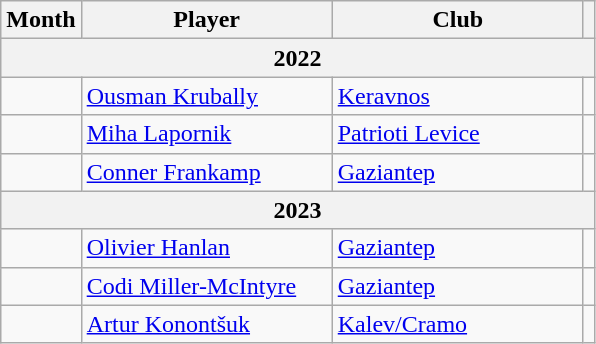<table class="wikitable">
<tr>
<th>Month</th>
<th width=160>Player</th>
<th width=160>Club</th>
<th></th>
</tr>
<tr>
<th colspan=4>2022</th>
</tr>
<tr>
<td></td>
<td> <a href='#'>Ousman Krubally</a></td>
<td> <a href='#'>Keravnos</a></td>
<td></td>
</tr>
<tr>
<td></td>
<td> <a href='#'>Miha Lapornik</a></td>
<td> <a href='#'>Patrioti Levice</a></td>
<td></td>
</tr>
<tr>
<td></td>
<td> <a href='#'>Conner Frankamp</a></td>
<td> <a href='#'>Gaziantep</a></td>
<td></td>
</tr>
<tr>
<th colspan=4>2023</th>
</tr>
<tr>
<td></td>
<td> <a href='#'>Olivier Hanlan</a></td>
<td> <a href='#'>Gaziantep</a></td>
<td></td>
</tr>
<tr>
<td></td>
<td> <a href='#'>Codi Miller-McIntyre</a></td>
<td> <a href='#'>Gaziantep</a></td>
<td></td>
</tr>
<tr>
<td></td>
<td> <a href='#'>Artur Konontšuk</a></td>
<td> <a href='#'>Kalev/Cramo</a></td>
<td></td>
</tr>
</table>
